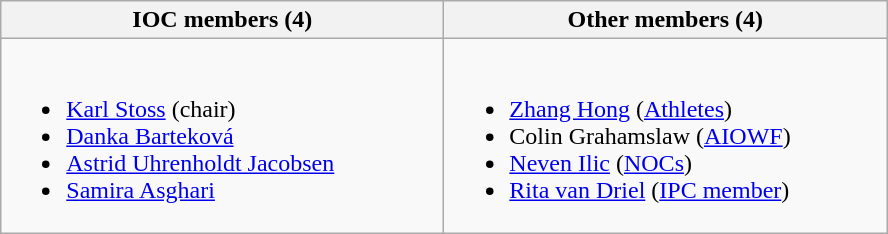<table class="wikitable">
<tr>
<th style="width: 18em;" scope="col">IOC members (4)</th>
<th style="width: 18em;" scope="col">Other members (4)</th>
</tr>
<tr valign="top">
<td><br><ul><li> <a href='#'>Karl Stoss</a> (chair)</li><li> <a href='#'>Danka Barteková</a></li><li> <a href='#'>Astrid Uhrenholdt Jacobsen</a></li><li> <a href='#'>Samira Asghari</a></li></ul></td>
<td><br><ul><li> <a href='#'>Zhang Hong</a> (<a href='#'>Athletes</a>)</li><li> Colin Grahamslaw (<a href='#'>AIOWF</a>)</li><li> <a href='#'>Neven Ilic</a> (<a href='#'>NOCs</a>)</li><li> <a href='#'>Rita van Driel</a> (<a href='#'>IPC member</a>)</li></ul></td>
</tr>
</table>
